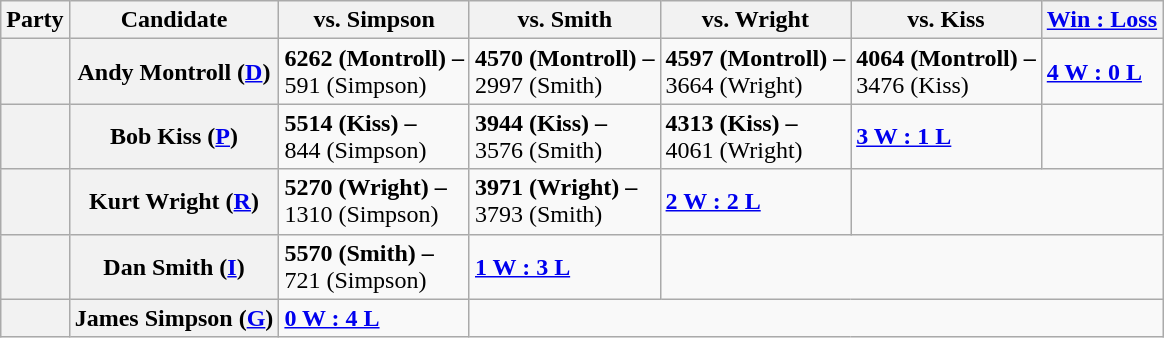<table class="wikitable">
<tr>
<th>Party</th>
<th>Candidate</th>
<th>vs. Simpson</th>
<th>vs. Smith</th>
<th>vs. Wright</th>
<th>vs. Kiss</th>
<th><a href='#'>Win : Loss</a></th>
</tr>
<tr>
<th></th>
<th>Andy Montroll (<a href='#'>D</a>)</th>
<td><strong>6262 (Montroll) –</strong><br>591 (Simpson)</td>
<td><strong>4570 (Montroll) –</strong><br>2997 (Smith)</td>
<td><strong>4597 (Montroll) –</strong><br>3664 (Wright)</td>
<td><strong>4064 (Montroll) –</strong><br>3476 (Kiss)</td>
<td><a href='#'><strong>4 W : 0 L</strong></a></td>
</tr>
<tr>
<th></th>
<th>Bob Kiss (<a href='#'>P</a>)</th>
<td><strong>5514 (Kiss) –</strong><br>844 (Simpson)</td>
<td><strong>3944 (Kiss) –</strong><br>3576 (Smith)</td>
<td><strong>4313 (Kiss) –</strong><br>4061 (Wright)</td>
<td><a href='#'><strong>3 W : 1 L</strong></a></td>
<td></td>
</tr>
<tr>
<th></th>
<th>Kurt Wright (<a href='#'>R</a>)</th>
<td><strong>5270 (Wright) –</strong><br>1310 (Simpson)</td>
<td><strong>3971 (Wright) –</strong><br>3793 (Smith)</td>
<td><a href='#'><strong>2 W : 2 L</strong></a></td>
<td colspan="2"></td>
</tr>
<tr>
<th></th>
<th>Dan Smith (<a href='#'>I</a>)</th>
<td><strong>5570 (Smith) –</strong><br>721 (Simpson)</td>
<td><a href='#'><strong>1 W : 3 L</strong></a></td>
<td colspan="3"></td>
</tr>
<tr>
<th></th>
<th>James Simpson (<a href='#'>G</a>)</th>
<td><a href='#'><strong>0 W : 4 L</strong></a></td>
<td colspan="4"></td>
</tr>
</table>
